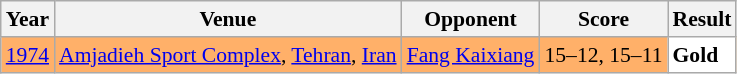<table class="sortable wikitable" style="font-size: 90%;">
<tr>
<th>Year</th>
<th>Venue</th>
<th>Opponent</th>
<th>Score</th>
<th>Result</th>
</tr>
<tr style="background:#FFB069">
<td align="center"><a href='#'>1974</a></td>
<td align="left"><a href='#'>Amjadieh Sport Complex</a>, <a href='#'>Tehran</a>, <a href='#'>Iran</a></td>
<td align="left"> <a href='#'>Fang Kaixiang</a></td>
<td align="left">15–12, 15–11</td>
<td style="text-align:left; background:white"> <strong>Gold</strong></td>
</tr>
</table>
